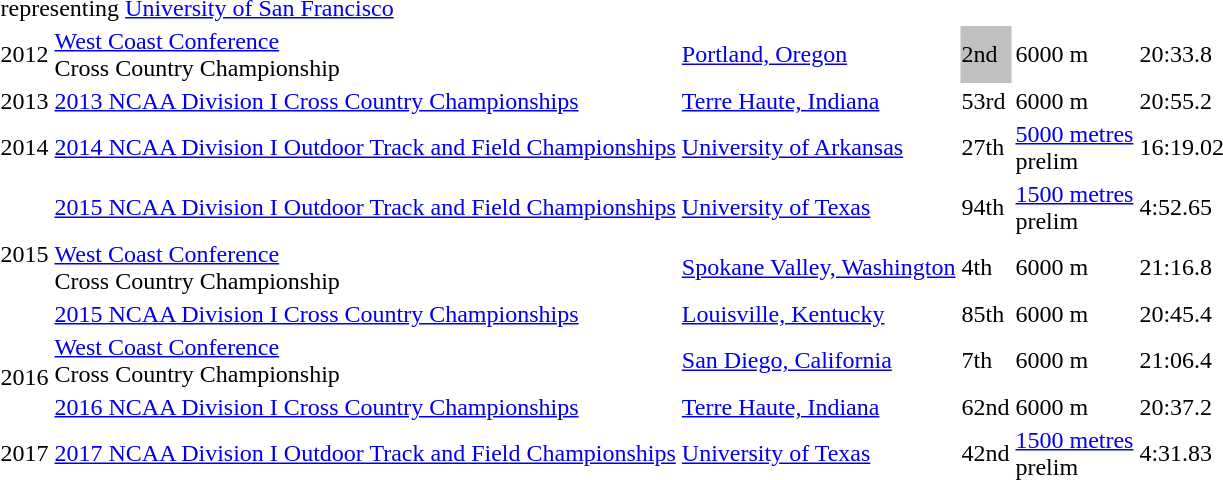<table>
<tr>
<td colspan=6>representing <a href='#'>University of San Francisco</a></td>
</tr>
<tr>
<td rowspan=1>2012</td>
<td><a href='#'>West Coast Conference</a><br>Cross Country Championship</td>
<td><a href='#'>Portland, Oregon</a></td>
<td style="background-color:silver;">2nd</td>
<td>6000 m</td>
<td>20:33.8</td>
</tr>
<tr>
<td rowspan=1>2013</td>
<td rowspan=1><a href='#'>2013 NCAA Division I Cross Country Championships</a></td>
<td rowspan=1><a href='#'>Terre Haute, Indiana</a></td>
<td>53rd</td>
<td>6000 m</td>
<td>20:55.2</td>
</tr>
<tr>
<td rowspan=1>2014</td>
<td><a href='#'>2014 NCAA Division I Outdoor Track and Field Championships</a></td>
<td><a href='#'>University of Arkansas</a></td>
<td>27th</td>
<td><a href='#'>5000 metres</a><br>prelim</td>
<td>16:19.02</td>
</tr>
<tr>
<td rowspan=3>2015</td>
<td><a href='#'>2015 NCAA Division I Outdoor Track and Field Championships</a></td>
<td><a href='#'>University of Texas</a></td>
<td>94th</td>
<td><a href='#'>1500 metres</a><br>prelim</td>
<td>4:52.65</td>
</tr>
<tr>
<td><a href='#'>West Coast Conference</a><br>Cross Country Championship</td>
<td><a href='#'>Spokane Valley, Washington</a></td>
<td>4th</td>
<td>6000 m</td>
<td>21:16.8</td>
</tr>
<tr>
<td><a href='#'>2015 NCAA Division I Cross Country Championships</a></td>
<td><a href='#'>Louisville, Kentucky</a></td>
<td>85th</td>
<td>6000 m</td>
<td>20:45.4</td>
</tr>
<tr>
<td rowspan=2>2016</td>
<td><a href='#'>West Coast Conference</a><br>Cross Country Championship</td>
<td><a href='#'>San Diego, California</a></td>
<td>7th</td>
<td>6000 m</td>
<td>21:06.4</td>
</tr>
<tr>
<td><a href='#'>2016 NCAA Division I Cross Country Championships</a></td>
<td><a href='#'>Terre Haute, Indiana</a></td>
<td>62nd</td>
<td>6000 m</td>
<td>20:37.2</td>
</tr>
<tr>
<td>2017</td>
<td><a href='#'>2017 NCAA Division I Outdoor Track and Field Championships</a></td>
<td><a href='#'>University of Texas</a></td>
<td>42nd</td>
<td><a href='#'>1500 metres</a><br>prelim</td>
<td>4:31.83</td>
</tr>
</table>
